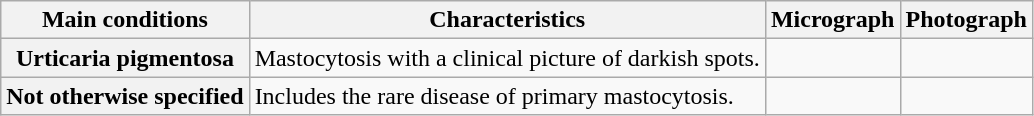<table class="wikitable">
<tr>
<th>Main conditions</th>
<th>Characteristics</th>
<th>Micrograph</th>
<th>Photograph</th>
</tr>
<tr>
<th>Urticaria pigmentosa</th>
<td>Mastocytosis with a clinical picture of darkish spots.</td>
<td></td>
<td></td>
</tr>
<tr>
<th>Not otherwise specified</th>
<td>Includes the rare disease of primary mastocytosis.</td>
<td></td>
<td></td>
</tr>
</table>
